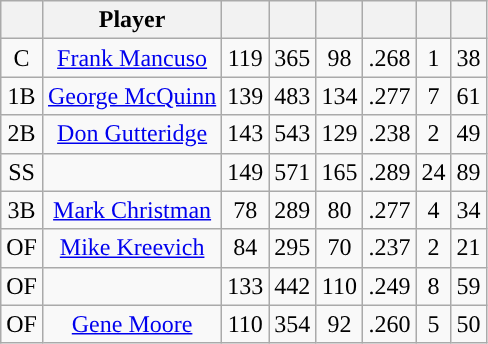<table class="wikitable sortable">
<tr>
<th>  </th>
<th>Player</th>
<th></th>
<th><small></small></th>
<th></th>
<th></th>
<th></th>
<th></th>
</tr>
<tr align="center">
<td>C</td>
<td><a href='#'>Frank Mancuso</a></td>
<td>119</td>
<td>365</td>
<td>98</td>
<td>.268</td>
<td>1</td>
<td>38</td>
</tr>
<tr align="center">
<td>1B</td>
<td><a href='#'>George McQuinn</a></td>
<td>139</td>
<td>483</td>
<td>134</td>
<td>.277</td>
<td>7</td>
<td>61</td>
</tr>
<tr align="center">
<td>2B</td>
<td><a href='#'>Don Gutteridge</a></td>
<td>143</td>
<td>543</td>
<td>129</td>
<td>.238</td>
<td>2</td>
<td>49</td>
</tr>
<tr align="center">
<td>SS</td>
<td></td>
<td>149</td>
<td>571</td>
<td>165</td>
<td>.289</td>
<td>24</td>
<td>89</td>
</tr>
<tr align="center">
<td>3B</td>
<td><a href='#'>Mark Christman</a></td>
<td>78</td>
<td>289</td>
<td>80</td>
<td>.277</td>
<td>4</td>
<td>34</td>
</tr>
<tr align="center">
<td>OF</td>
<td><a href='#'>Mike Kreevich</a></td>
<td>84</td>
<td>295</td>
<td>70</td>
<td>.237</td>
<td>2</td>
<td>21</td>
</tr>
<tr align="center">
<td>OF</td>
<td></td>
<td>133</td>
<td>442</td>
<td>110</td>
<td>.249</td>
<td>8</td>
<td>59</td>
</tr>
<tr align="center">
<td>OF</td>
<td><a href='#'>Gene Moore</a></td>
<td>110</td>
<td>354</td>
<td>92</td>
<td>.260</td>
<td>5</td>
<td>50</td>
</tr>
</table>
